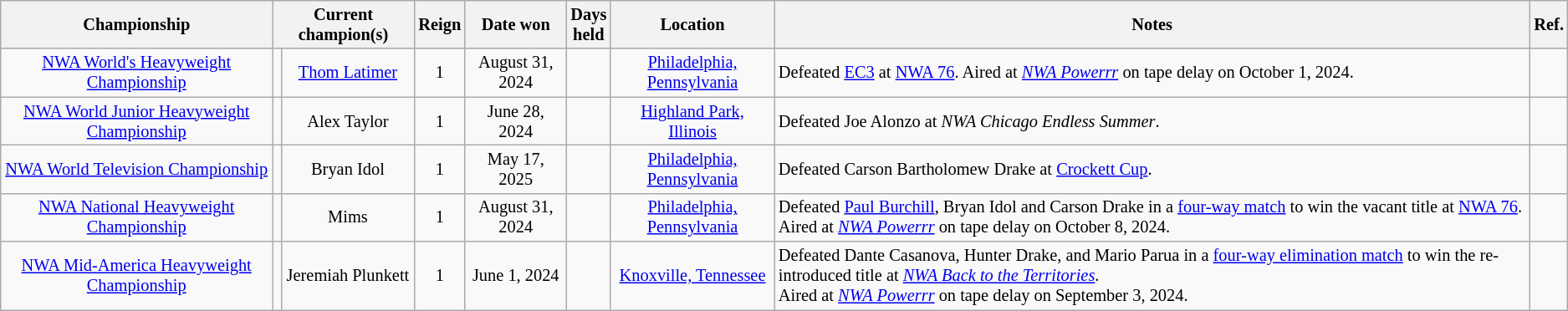<table class="wikitable sortable" style="text-align: center; font-size:85%;">
<tr>
<th>Championship</th>
<th colspan=2>Current champion(s)</th>
<th>Reign</th>
<th>Date won</th>
<th>Days<br>held</th>
<th>Location</th>
<th>Notes</th>
<th>Ref.</th>
</tr>
<tr>
<td align=center><a href='#'>NWA World's Heavyweight Championship</a></td>
<td align=center></td>
<td align=center><a href='#'>Thom Latimer</a></td>
<td align=center>1</td>
<td align=center>August 31, 2024</td>
<td align=center></td>
<td align=center><a href='#'>Philadelphia, Pennsylvania</a></td>
<td align=left>Defeated <a href='#'>EC3</a> at <a href='#'>NWA 76</a>. Aired at <em><a href='#'>NWA Powerrr</a></em> on tape delay on October 1, 2024.</td>
<td align=center></td>
</tr>
<tr>
<td align=center><a href='#'>NWA World Junior Heavyweight Championship</a></td>
<td align=center></td>
<td align=center>Alex Taylor</td>
<td align=center>1</td>
<td align=center>June 28, 2024</td>
<td align=center></td>
<td align=center><a href='#'>Highland Park, Illinois</a></td>
<td align=left>Defeated Joe Alonzo at <em>NWA Chicago Endless Summer</em>.</td>
<td align=center></td>
</tr>
<tr>
<td align=center><a href='#'>NWA World Television Championship</a></td>
<td align=center></td>
<td align=center>Bryan Idol</td>
<td align=center>1</td>
<td align=center>May 17, 2025</td>
<td align=center></td>
<td align=center><a href='#'>Philadelphia, Pennsylvania</a></td>
<td align=left>Defeated Carson Bartholomew Drake at <a href='#'>Crockett Cup</a>.</td>
<td align=center></td>
</tr>
<tr>
<td align=center><a href='#'>NWA National Heavyweight Championship</a></td>
<td align=center></td>
<td align=center>Mims</td>
<td align=center>1</td>
<td align=center>August 31, 2024</td>
<td align=center></td>
<td align=center><a href='#'>Philadelphia, Pennsylvania</a></td>
<td align=left>Defeated <a href='#'>Paul Burchill</a>, Bryan Idol and Carson Drake in a <a href='#'>four-way match</a> to win the vacant title at <a href='#'>NWA 76</a>.<br>Aired at <em><a href='#'>NWA Powerrr</a></em> on tape delay on October 8, 2024.</td>
<td align=center></td>
</tr>
<tr>
<td align="center"><a href='#'>NWA Mid-America Heavyweight Championship</a></td>
<td align="center"></td>
<td align="center">Jeremiah Plunkett</td>
<td align="center">1</td>
<td align="center">June 1, 2024</td>
<td align="center"></td>
<td align="center"><a href='#'>Knoxville, Tennessee</a></td>
<td align="left">Defeated Dante Casanova, Hunter Drake, and Mario Parua in a <a href='#'>four-way elimination match</a> to win the re-introduced title at <em><a href='#'>NWA Back to the Territories</a></em>.<br>Aired at <em><a href='#'>NWA Powerrr</a></em> on tape delay on September 3, 2024.</td>
<td align="center"></td>
</tr>
</table>
